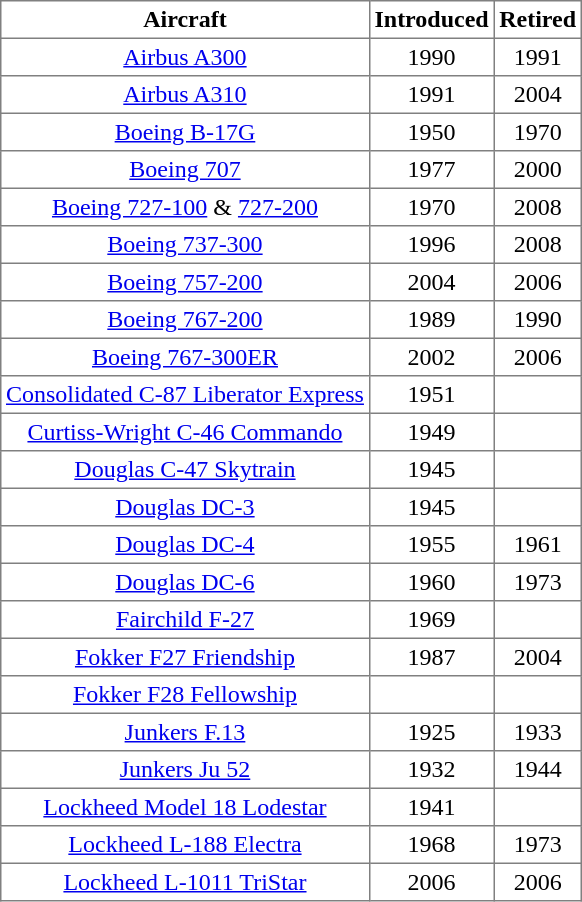<table class="toccolours sortable" border="1" cellpadding="3" style="border-collapse:collapse;text-align:center">
<tr>
<th>Aircraft</th>
<th>Introduced</th>
<th>Retired</th>
</tr>
<tr>
<td><a href='#'>Airbus A300</a></td>
<td>1990</td>
<td>1991</td>
</tr>
<tr>
<td><a href='#'>Airbus A310</a></td>
<td>1991</td>
<td>2004</td>
</tr>
<tr>
<td><a href='#'>Boeing B-17G</a></td>
<td>1950</td>
<td>1970</td>
</tr>
<tr>
<td><a href='#'>Boeing 707</a></td>
<td>1977</td>
<td>2000</td>
</tr>
<tr>
<td><a href='#'>Boeing 727-100</a> & <a href='#'>727-200</a></td>
<td>1970</td>
<td>2008</td>
</tr>
<tr>
<td><a href='#'>Boeing 737-300</a></td>
<td>1996</td>
<td>2008</td>
</tr>
<tr>
<td><a href='#'>Boeing 757-200</a></td>
<td>2004</td>
<td>2006</td>
</tr>
<tr>
<td><a href='#'>Boeing 767-200</a></td>
<td>1989</td>
<td>1990</td>
</tr>
<tr>
<td><a href='#'>Boeing 767-300ER</a></td>
<td>2002</td>
<td>2006</td>
</tr>
<tr>
<td><a href='#'>Consolidated C-87 Liberator Express</a></td>
<td>1951</td>
<td></td>
</tr>
<tr>
<td><a href='#'>Curtiss-Wright C-46 Commando</a></td>
<td>1949</td>
<td></td>
</tr>
<tr>
<td><a href='#'>Douglas C-47 Skytrain</a></td>
<td>1945</td>
<td></td>
</tr>
<tr>
<td><a href='#'>Douglas DC-3</a></td>
<td>1945</td>
<td></td>
</tr>
<tr>
<td><a href='#'>Douglas DC-4</a></td>
<td>1955</td>
<td>1961</td>
</tr>
<tr>
<td><a href='#'>Douglas DC-6</a></td>
<td>1960</td>
<td>1973</td>
</tr>
<tr>
<td><a href='#'>Fairchild F-27</a></td>
<td>1969</td>
<td></td>
</tr>
<tr>
<td><a href='#'>Fokker F27 Friendship</a></td>
<td>1987</td>
<td>2004</td>
</tr>
<tr>
<td><a href='#'>Fokker F28 Fellowship</a></td>
<td></td>
<td></td>
</tr>
<tr>
<td><a href='#'>Junkers F.13</a></td>
<td>1925</td>
<td>1933</td>
</tr>
<tr>
<td><a href='#'>Junkers Ju 52</a></td>
<td>1932</td>
<td>1944</td>
</tr>
<tr>
<td><a href='#'>Lockheed Model 18 Lodestar</a></td>
<td>1941</td>
<td></td>
</tr>
<tr>
<td><a href='#'>Lockheed L-188 Electra</a></td>
<td>1968</td>
<td>1973</td>
</tr>
<tr>
<td><a href='#'>Lockheed L-1011 TriStar</a></td>
<td>2006</td>
<td>2006</td>
</tr>
</table>
